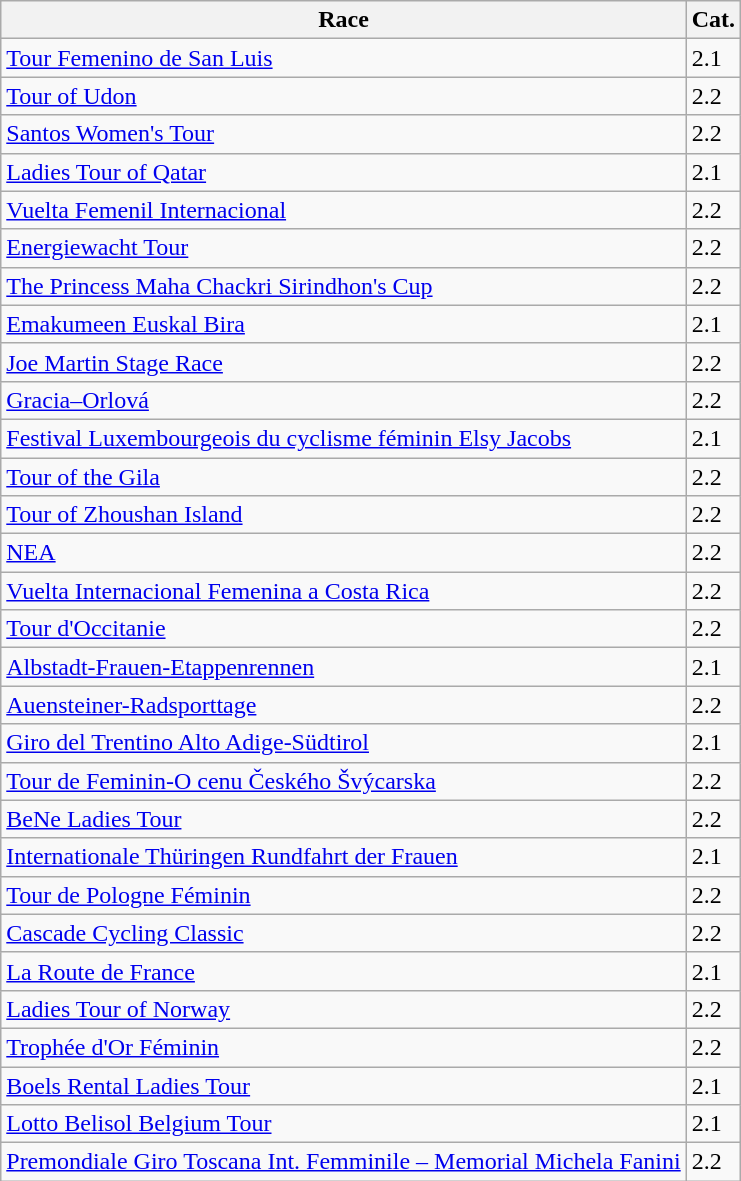<table class="wikitable sortable">
<tr>
<th>Race</th>
<th>Cat.</th>
</tr>
<tr>
<td>  <a href='#'>Tour Femenino de San Luis</a></td>
<td>2.1</td>
</tr>
<tr>
<td>  <a href='#'>Tour of Udon</a></td>
<td>2.2</td>
</tr>
<tr>
<td>  <a href='#'>Santos Women's Tour</a></td>
<td>2.2</td>
</tr>
<tr>
<td>  <a href='#'>Ladies Tour of Qatar</a></td>
<td>2.1</td>
</tr>
<tr>
<td>  <a href='#'>Vuelta Femenil Internacional</a></td>
<td>2.2</td>
</tr>
<tr>
<td>  <a href='#'>Energiewacht Tour</a></td>
<td>2.2</td>
</tr>
<tr>
<td> <a href='#'>The Princess Maha Chackri Sirindhon's Cup</a></td>
<td>2.2</td>
</tr>
<tr>
<td>  <a href='#'>Emakumeen Euskal Bira</a></td>
<td>2.1</td>
</tr>
<tr>
<td>  <a href='#'>Joe Martin Stage Race</a></td>
<td>2.2</td>
</tr>
<tr>
<td>  <a href='#'>Gracia–Orlová</a></td>
<td>2.2</td>
</tr>
<tr>
<td>  <a href='#'>Festival Luxembourgeois du cyclisme féminin Elsy Jacobs</a></td>
<td>2.1</td>
</tr>
<tr>
<td>  <a href='#'>Tour of the Gila</a></td>
<td>2.2</td>
</tr>
<tr>
<td>  <a href='#'>Tour of Zhoushan Island</a></td>
<td>2.2</td>
</tr>
<tr>
<td>  <a href='#'>NEA</a></td>
<td>2.2</td>
</tr>
<tr>
<td>  <a href='#'>Vuelta Internacional Femenina a Costa Rica</a></td>
<td>2.2</td>
</tr>
<tr>
<td>  <a href='#'>Tour d'Occitanie</a></td>
<td>2.2</td>
</tr>
<tr>
<td>  <a href='#'>Albstadt-Frauen-Etappenrennen</a></td>
<td>2.1</td>
</tr>
<tr>
<td>  <a href='#'>Auensteiner-Radsporttage</a></td>
<td>2.2</td>
</tr>
<tr>
<td>  <a href='#'>Giro del Trentino Alto Adige-Südtirol</a></td>
<td>2.1</td>
</tr>
<tr>
<td>  <a href='#'>Tour de Feminin-O cenu Českého Švýcarska</a></td>
<td>2.2</td>
</tr>
<tr>
<td>  <a href='#'>BeNe Ladies Tour</a></td>
<td>2.2</td>
</tr>
<tr>
<td>  <a href='#'>Internationale Thüringen Rundfahrt der Frauen</a></td>
<td>2.1</td>
</tr>
<tr>
<td>  <a href='#'>Tour de Pologne Féminin</a></td>
<td>2.2</td>
</tr>
<tr>
<td>  <a href='#'>Cascade Cycling Classic</a></td>
<td>2.2</td>
</tr>
<tr>
<td>  <a href='#'>La Route de France</a></td>
<td>2.1</td>
</tr>
<tr>
<td>  <a href='#'>Ladies Tour of Norway</a></td>
<td>2.2</td>
</tr>
<tr>
<td>  <a href='#'>Trophée d'Or Féminin</a></td>
<td>2.2</td>
</tr>
<tr>
<td>  <a href='#'>Boels Rental Ladies Tour</a></td>
<td>2.1</td>
</tr>
<tr>
<td>  <a href='#'>Lotto Belisol Belgium Tour</a></td>
<td>2.1</td>
</tr>
<tr>
<td>  <a href='#'>Premondiale Giro Toscana Int. Femminile – Memorial Michela Fanini</a></td>
<td>2.2</td>
</tr>
</table>
